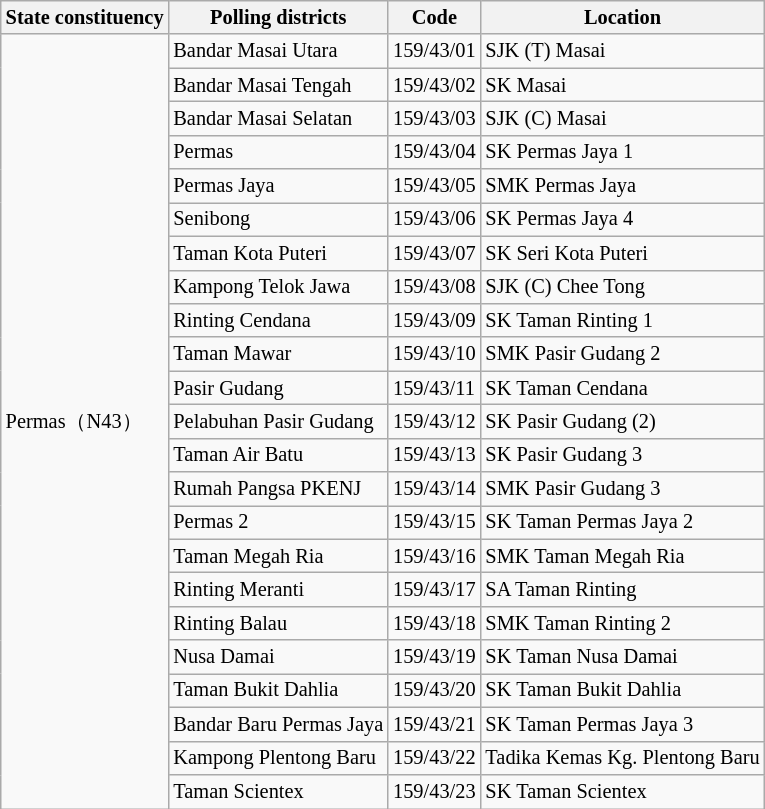<table class="wikitable sortable mw-collapsible" style="white-space:nowrap;font-size:85%">
<tr>
<th>State constituency</th>
<th>Polling districts</th>
<th>Code</th>
<th>Location</th>
</tr>
<tr>
<td rowspan="23">Permas（N43）</td>
<td>Bandar Masai Utara</td>
<td>159/43/01</td>
<td>SJK (T) Masai</td>
</tr>
<tr>
<td>Bandar Masai Tengah</td>
<td>159/43/02</td>
<td>SK Masai</td>
</tr>
<tr>
<td>Bandar Masai Selatan</td>
<td>159/43/03</td>
<td>SJK (C) Masai</td>
</tr>
<tr>
<td>Permas</td>
<td>159/43/04</td>
<td>SK Permas Jaya 1</td>
</tr>
<tr>
<td>Permas Jaya</td>
<td>159/43/05</td>
<td>SMK Permas Jaya</td>
</tr>
<tr>
<td>Senibong</td>
<td>159/43/06</td>
<td>SK Permas Jaya 4</td>
</tr>
<tr>
<td>Taman Kota Puteri</td>
<td>159/43/07</td>
<td>SK Seri Kota Puteri</td>
</tr>
<tr>
<td>Kampong Telok Jawa</td>
<td>159/43/08</td>
<td>SJK (C) Chee Tong</td>
</tr>
<tr>
<td>Rinting Cendana</td>
<td>159/43/09</td>
<td>SK Taman Rinting 1</td>
</tr>
<tr>
<td>Taman Mawar</td>
<td>159/43/10</td>
<td>SMK Pasir Gudang 2</td>
</tr>
<tr>
<td>Pasir Gudang</td>
<td>159/43/11</td>
<td>SK Taman Cendana</td>
</tr>
<tr>
<td>Pelabuhan Pasir Gudang</td>
<td>159/43/12</td>
<td>SK Pasir Gudang (2)</td>
</tr>
<tr>
<td>Taman Air Batu</td>
<td>159/43/13</td>
<td>SK Pasir Gudang 3</td>
</tr>
<tr>
<td>Rumah Pangsa PKENJ</td>
<td>159/43/14</td>
<td>SMK Pasir Gudang 3</td>
</tr>
<tr>
<td>Permas 2</td>
<td>159/43/15</td>
<td>SK Taman Permas Jaya 2</td>
</tr>
<tr>
<td>Taman Megah Ria</td>
<td>159/43/16</td>
<td>SMK Taman Megah Ria</td>
</tr>
<tr>
<td>Rinting Meranti</td>
<td>159/43/17</td>
<td>SA Taman Rinting</td>
</tr>
<tr>
<td>Rinting Balau</td>
<td>159/43/18</td>
<td>SMK Taman Rinting 2</td>
</tr>
<tr>
<td>Nusa Damai</td>
<td>159/43/19</td>
<td>SK Taman Nusa Damai</td>
</tr>
<tr>
<td>Taman Bukit Dahlia</td>
<td>159/43/20</td>
<td>SK Taman Bukit Dahlia</td>
</tr>
<tr>
<td>Bandar Baru Permas Jaya</td>
<td>159/43/21</td>
<td>SK Taman Permas Jaya 3</td>
</tr>
<tr>
<td>Kampong Plentong Baru</td>
<td>159/43/22</td>
<td>Tadika Kemas Kg. Plentong Baru</td>
</tr>
<tr>
<td>Taman Scientex</td>
<td>159/43/23</td>
<td>SK Taman Scientex</td>
</tr>
</table>
